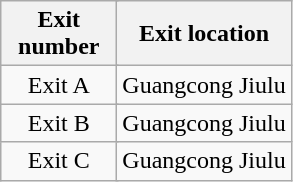<table class="wikitable">
<tr>
<th style="width:70px" colspan="2">Exit number</th>
<th>Exit location</th>
</tr>
<tr>
<td align="center" colspan="2">Exit A</td>
<td>Guangcong Jiulu</td>
</tr>
<tr>
<td align="center" colspan="2">Exit B</td>
<td>Guangcong Jiulu</td>
</tr>
<tr>
<td align="center" colspan="2">Exit C</td>
<td>Guangcong Jiulu</td>
</tr>
</table>
